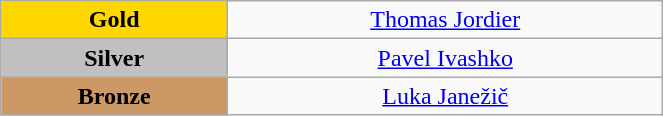<table class="wikitable" style="text-align:center; " width="35%">
<tr>
<td bgcolor="gold"><strong>Gold</strong></td>
<td><a href='#'>Thomas Jordier</a><br>  <small><em></em></small></td>
</tr>
<tr>
<td bgcolor="silver"><strong>Silver</strong></td>
<td><a href='#'>Pavel Ivashko</a><br>  <small><em></em></small></td>
</tr>
<tr>
<td bgcolor="CC9966"><strong>Bronze</strong></td>
<td><a href='#'>Luka Janežič</a><br>  <small><em></em></small></td>
</tr>
</table>
